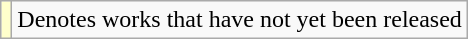<table class="wikitable">
<tr>
<td style="background:#FFFFCC;"></td>
<td>Denotes works that have not yet been released</td>
</tr>
</table>
